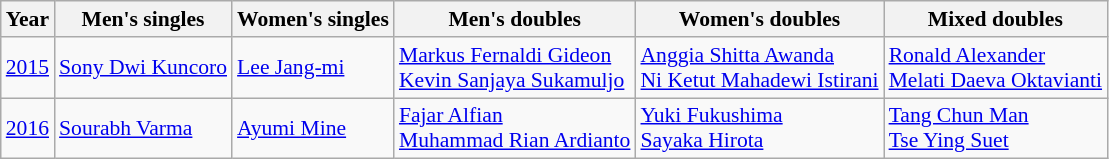<table class=wikitable style="font-size:90%;">
<tr>
<th>Year</th>
<th>Men's singles</th>
<th>Women's singles</th>
<th>Men's doubles</th>
<th>Women's doubles</th>
<th>Mixed doubles</th>
</tr>
<tr>
<td><a href='#'>2015</a></td>
<td> <a href='#'>Sony Dwi Kuncoro</a></td>
<td> <a href='#'>Lee Jang-mi</a></td>
<td> <a href='#'>Markus Fernaldi Gideon</a><br> <a href='#'>Kevin Sanjaya Sukamuljo</a></td>
<td> <a href='#'>Anggia Shitta Awanda</a><br> <a href='#'>Ni Ketut Mahadewi Istirani</a></td>
<td> <a href='#'>Ronald Alexander</a><br> <a href='#'>Melati Daeva Oktavianti</a></td>
</tr>
<tr>
<td><a href='#'>2016</a></td>
<td> <a href='#'>Sourabh Varma</a></td>
<td> <a href='#'>Ayumi Mine</a></td>
<td> <a href='#'>Fajar Alfian</a> <br> <a href='#'>Muhammad Rian Ardianto</a></td>
<td> <a href='#'>Yuki Fukushima</a> <br> <a href='#'>Sayaka Hirota</a></td>
<td> <a href='#'>Tang Chun Man</a> <br> <a href='#'>Tse Ying Suet</a></td>
</tr>
</table>
